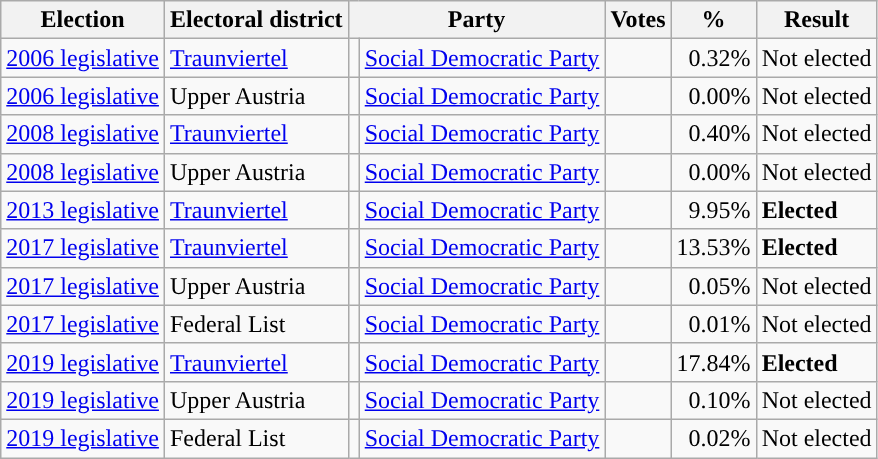<table class="wikitable" style="text-align:left;">
<tr>
<th scope=col>Election</th>
<th scope=col>Electoral district</th>
<th scope=col colspan="2">Party</th>
<th scope=col>Votes</th>
<th scope=col>%</th>
<th scope=col>Result</th>
</tr>
<tr>
<td><a href='#'>2006 legislative</a></td>
<td><a href='#'>Traunviertel</a></td>
<td style="background:"></td>
<td><a href='#'>Social Democratic Party</a></td>
<td align=right></td>
<td align=right>0.32%</td>
<td>Not elected</td>
</tr>
<tr>
<td><a href='#'>2006 legislative</a></td>
<td>Upper Austria</td>
<td style="background:"></td>
<td><a href='#'>Social Democratic Party</a></td>
<td align=right></td>
<td align=right>0.00%</td>
<td>Not elected</td>
</tr>
<tr>
<td><a href='#'>2008 legislative</a></td>
<td><a href='#'>Traunviertel</a></td>
<td style="background:"></td>
<td><a href='#'>Social Democratic Party</a></td>
<td align=right></td>
<td align=right>0.40%</td>
<td>Not elected</td>
</tr>
<tr>
<td><a href='#'>2008 legislative</a></td>
<td>Upper Austria</td>
<td style="background:"></td>
<td><a href='#'>Social Democratic Party</a></td>
<td align=right></td>
<td align=right>0.00%</td>
<td>Not elected</td>
</tr>
<tr>
<td><a href='#'>2013 legislative</a></td>
<td><a href='#'>Traunviertel</a></td>
<td style="background:"></td>
<td><a href='#'>Social Democratic Party</a></td>
<td align=right></td>
<td align=right>9.95%</td>
<td><strong>Elected</strong></td>
</tr>
<tr>
<td><a href='#'>2017 legislative</a></td>
<td><a href='#'>Traunviertel</a></td>
<td style="background:"></td>
<td><a href='#'>Social Democratic Party</a></td>
<td align=right></td>
<td align=right>13.53%</td>
<td><strong>Elected</strong></td>
</tr>
<tr>
<td><a href='#'>2017 legislative</a></td>
<td>Upper Austria</td>
<td style="background:"></td>
<td><a href='#'>Social Democratic Party</a></td>
<td align=right></td>
<td align=right>0.05%</td>
<td>Not elected</td>
</tr>
<tr>
<td><a href='#'>2017 legislative</a></td>
<td>Federal List</td>
<td style="background:"></td>
<td><a href='#'>Social Democratic Party</a></td>
<td align=right></td>
<td align=right>0.01%</td>
<td>Not elected</td>
</tr>
<tr>
<td><a href='#'>2019 legislative</a></td>
<td><a href='#'>Traunviertel</a></td>
<td style="background:"></td>
<td><a href='#'>Social Democratic Party</a></td>
<td align=right></td>
<td align=right>17.84%</td>
<td><strong>Elected</strong></td>
</tr>
<tr>
<td><a href='#'>2019 legislative</a></td>
<td>Upper Austria</td>
<td style="background:"></td>
<td><a href='#'>Social Democratic Party</a></td>
<td align=right></td>
<td align=right>0.10%</td>
<td>Not elected</td>
</tr>
<tr>
<td><a href='#'>2019 legislative</a></td>
<td>Federal List</td>
<td style="background:"></td>
<td><a href='#'>Social Democratic Party</a></td>
<td align=right></td>
<td align=right>0.02%</td>
<td>Not elected</td>
</tr>
</table>
